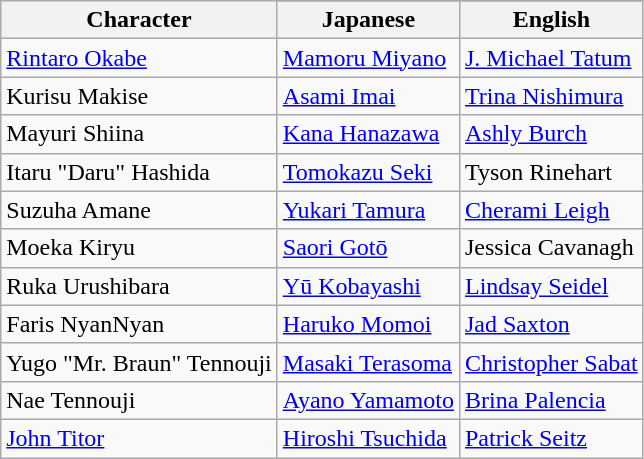<table class="wikitable">
<tr>
<th rowspan="2">Character</th>
</tr>
<tr>
<th>Japanese</th>
<th>English</th>
</tr>
<tr>
<td><a href='#'>Rintaro Okabe</a></td>
<td><a href='#'>Mamoru Miyano</a></td>
<td><a href='#'>J. Michael Tatum</a></td>
</tr>
<tr>
<td>Kurisu Makise</td>
<td><a href='#'>Asami Imai</a></td>
<td><a href='#'>Trina Nishimura</a></td>
</tr>
<tr>
<td>Mayuri Shiina</td>
<td><a href='#'>Kana Hanazawa</a></td>
<td><a href='#'>Ashly Burch</a></td>
</tr>
<tr>
<td>Itaru "Daru" Hashida</td>
<td><a href='#'>Tomokazu Seki</a></td>
<td>Tyson Rinehart</td>
</tr>
<tr>
<td>Suzuha Amane</td>
<td><a href='#'>Yukari Tamura</a></td>
<td><a href='#'>Cherami Leigh</a></td>
</tr>
<tr>
<td>Moeka Kiryu</td>
<td><a href='#'>Saori Gotō</a></td>
<td>Jessica Cavanagh</td>
</tr>
<tr>
<td>Ruka Urushibara</td>
<td><a href='#'>Yū Kobayashi</a></td>
<td><a href='#'>Lindsay Seidel</a></td>
</tr>
<tr>
<td>Faris NyanNyan</td>
<td><a href='#'>Haruko Momoi</a></td>
<td><a href='#'>Jad Saxton</a></td>
</tr>
<tr>
<td>Yugo "Mr. Braun" Tennouji</td>
<td><a href='#'>Masaki Terasoma</a></td>
<td><a href='#'>Christopher Sabat</a></td>
</tr>
<tr>
<td>Nae Tennouji</td>
<td><a href='#'>Ayano Yamamoto</a></td>
<td><a href='#'>Brina Palencia</a></td>
</tr>
<tr>
<td><a href='#'>John Titor</a></td>
<td><a href='#'>Hiroshi Tsuchida</a></td>
<td><a href='#'>Patrick Seitz</a></td>
</tr>
</table>
